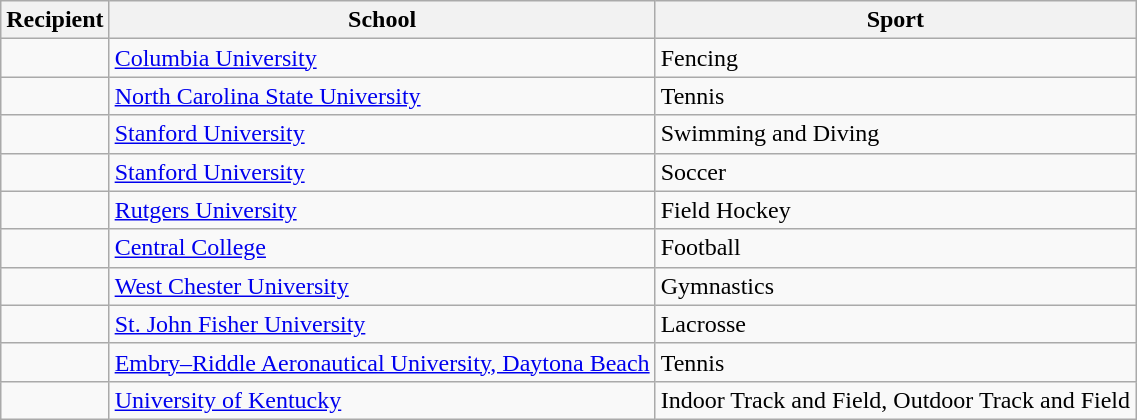<table class="wikitable sortable">
<tr>
<th>Recipient</th>
<th>School</th>
<th>Sport</th>
</tr>
<tr>
<td></td>
<td><a href='#'>Columbia University</a></td>
<td>Fencing</td>
</tr>
<tr>
<td></td>
<td><a href='#'>North Carolina State University</a></td>
<td>Tennis</td>
</tr>
<tr>
<td></td>
<td><a href='#'>Stanford University</a></td>
<td>Swimming and Diving</td>
</tr>
<tr>
<td></td>
<td><a href='#'>Stanford University</a></td>
<td>Soccer</td>
</tr>
<tr>
<td></td>
<td><a href='#'>Rutgers University</a></td>
<td>Field Hockey</td>
</tr>
<tr>
<td></td>
<td><a href='#'>Central College</a></td>
<td>Football</td>
</tr>
<tr>
<td></td>
<td><a href='#'>West Chester University</a></td>
<td>Gymnastics</td>
</tr>
<tr>
<td></td>
<td><a href='#'>St. John Fisher University</a></td>
<td>Lacrosse</td>
</tr>
<tr>
<td></td>
<td><a href='#'>Embry–Riddle Aeronautical University, Daytona Beach</a></td>
<td>Tennis</td>
</tr>
<tr>
<td></td>
<td><a href='#'>University of Kentucky</a></td>
<td>Indoor Track and Field, Outdoor Track and Field</td>
</tr>
</table>
